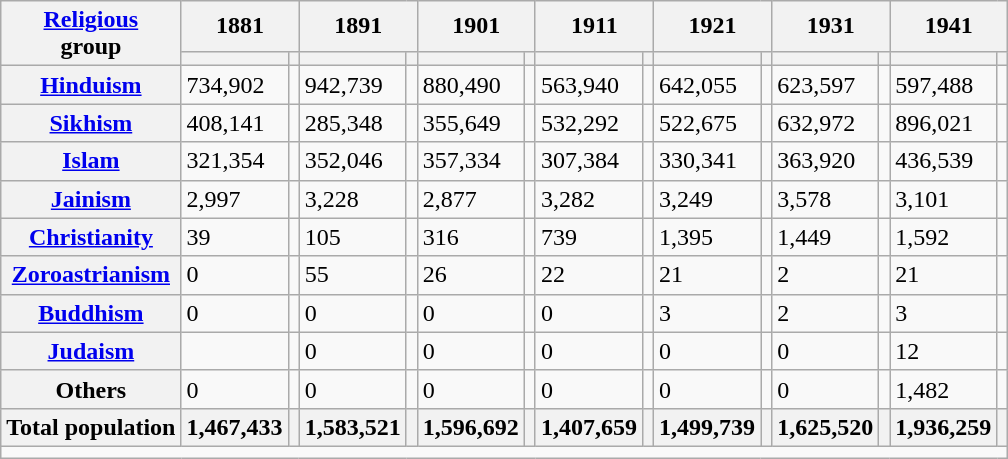<table class="wikitable sortable">
<tr>
<th rowspan="2"><a href='#'>Religious</a><br>group</th>
<th colspan="2">1881</th>
<th colspan="2">1891</th>
<th colspan="2">1901</th>
<th colspan="2">1911</th>
<th colspan="2">1921</th>
<th colspan="2">1931</th>
<th colspan="2">1941</th>
</tr>
<tr>
<th><a href='#'></a></th>
<th></th>
<th></th>
<th></th>
<th></th>
<th></th>
<th></th>
<th></th>
<th></th>
<th></th>
<th></th>
<th></th>
<th></th>
<th></th>
</tr>
<tr>
<th><a href='#'>Hinduism</a> </th>
<td>734,902</td>
<td></td>
<td>942,739</td>
<td></td>
<td>880,490</td>
<td></td>
<td>563,940</td>
<td></td>
<td>642,055</td>
<td></td>
<td>623,597</td>
<td></td>
<td>597,488</td>
<td></td>
</tr>
<tr>
<th><a href='#'>Sikhism</a> </th>
<td>408,141</td>
<td></td>
<td>285,348</td>
<td></td>
<td>355,649</td>
<td></td>
<td>532,292</td>
<td></td>
<td>522,675</td>
<td></td>
<td>632,972</td>
<td></td>
<td>896,021</td>
<td></td>
</tr>
<tr>
<th><a href='#'>Islam</a> </th>
<td>321,354</td>
<td></td>
<td>352,046</td>
<td></td>
<td>357,334</td>
<td></td>
<td>307,384</td>
<td></td>
<td>330,341</td>
<td></td>
<td>363,920</td>
<td></td>
<td>436,539</td>
<td></td>
</tr>
<tr>
<th><a href='#'>Jainism</a> </th>
<td>2,997</td>
<td></td>
<td>3,228</td>
<td></td>
<td>2,877</td>
<td></td>
<td>3,282</td>
<td></td>
<td>3,249</td>
<td></td>
<td>3,578</td>
<td></td>
<td>3,101</td>
<td></td>
</tr>
<tr>
<th><a href='#'>Christianity</a> </th>
<td>39</td>
<td></td>
<td>105</td>
<td></td>
<td>316</td>
<td></td>
<td>739</td>
<td></td>
<td>1,395</td>
<td></td>
<td>1,449</td>
<td></td>
<td>1,592</td>
<td></td>
</tr>
<tr>
<th><a href='#'>Zoroastrianism</a> </th>
<td>0</td>
<td></td>
<td>55</td>
<td></td>
<td>26</td>
<td></td>
<td>22</td>
<td></td>
<td>21</td>
<td></td>
<td>2</td>
<td></td>
<td>21</td>
<td></td>
</tr>
<tr>
<th><a href='#'>Buddhism</a> </th>
<td>0</td>
<td></td>
<td>0</td>
<td></td>
<td>0</td>
<td></td>
<td>0</td>
<td></td>
<td>3</td>
<td></td>
<td>2</td>
<td></td>
<td>3</td>
<td></td>
</tr>
<tr>
<th><a href='#'>Judaism</a> </th>
<td></td>
<td></td>
<td>0</td>
<td></td>
<td>0</td>
<td></td>
<td>0</td>
<td></td>
<td>0</td>
<td></td>
<td>0</td>
<td></td>
<td>12</td>
<td></td>
</tr>
<tr>
<th>Others</th>
<td>0</td>
<td></td>
<td>0</td>
<td></td>
<td>0</td>
<td></td>
<td>0</td>
<td></td>
<td>0</td>
<td></td>
<td>0</td>
<td></td>
<td>1,482</td>
<td></td>
</tr>
<tr>
<th>Total population</th>
<th>1,467,433</th>
<th></th>
<th>1,583,521</th>
<th></th>
<th>1,596,692</th>
<th></th>
<th>1,407,659</th>
<th></th>
<th>1,499,739</th>
<th></th>
<th>1,625,520</th>
<th></th>
<th>1,936,259</th>
<th></th>
</tr>
<tr class="sortbottom">
<td colspan="15"></td>
</tr>
</table>
